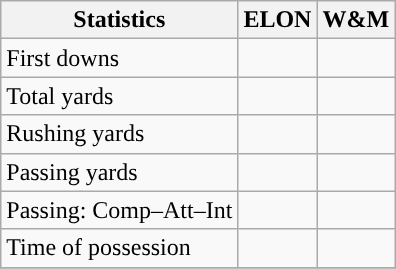<table class="wikitable" style="float: left;">
<tr>
<th>Statistics</th>
<th>ELON</th>
<th>W&M</th>
</tr>
<tr>
<td>First downs</td>
<td></td>
<td></td>
</tr>
<tr>
<td>Total yards</td>
<td></td>
<td></td>
</tr>
<tr>
<td>Rushing yards</td>
<td></td>
<td></td>
</tr>
<tr>
<td>Passing yards</td>
<td></td>
<td></td>
</tr>
<tr>
<td>Passing: Comp–Att–Int</td>
<td></td>
<td></td>
</tr>
<tr>
<td>Time of possession</td>
<td></td>
<td></td>
</tr>
<tr>
</tr>
</table>
